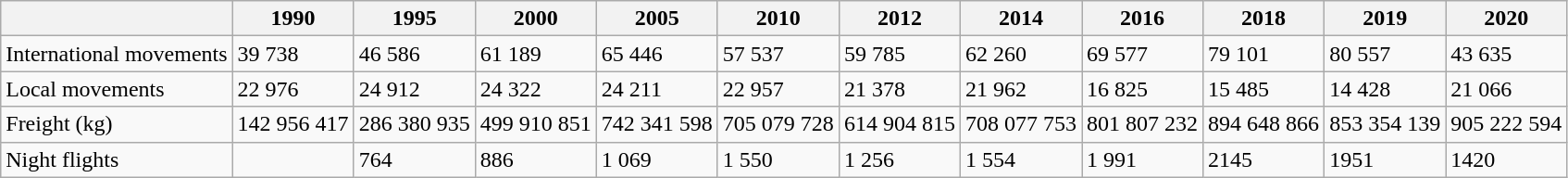<table class="wikitable">
<tr>
<th></th>
<th>1990</th>
<th>1995</th>
<th>2000</th>
<th>2005</th>
<th>2010</th>
<th>2012</th>
<th>2014</th>
<th>2016</th>
<th>2018</th>
<th>2019</th>
<th>2020</th>
</tr>
<tr>
<td>International movements</td>
<td>39 738</td>
<td>46 586</td>
<td>61 189</td>
<td>65 446</td>
<td>57 537</td>
<td>59 785</td>
<td>62 260</td>
<td>69 577</td>
<td>79 101</td>
<td>80 557</td>
<td>43 635</td>
</tr>
<tr>
<td>Local movements</td>
<td>22 976</td>
<td>24 912</td>
<td>24 322</td>
<td>24 211</td>
<td>22 957</td>
<td>21 378</td>
<td>21 962</td>
<td>16 825</td>
<td>15 485</td>
<td>14 428</td>
<td>21 066</td>
</tr>
<tr>
<td>Freight (kg)</td>
<td>142 956 417</td>
<td>286 380 935</td>
<td>499 910 851</td>
<td>742 341 598</td>
<td>705 079 728</td>
<td>614 904 815</td>
<td>708 077 753</td>
<td>801 807 232</td>
<td>894 648 866</td>
<td>853 354 139</td>
<td>905 222 594</td>
</tr>
<tr>
<td>Night flights</td>
<td></td>
<td>764</td>
<td>886</td>
<td>1 069</td>
<td>1 550</td>
<td>1 256</td>
<td>1 554</td>
<td>1 991</td>
<td>2145</td>
<td>1951</td>
<td>1420</td>
</tr>
</table>
